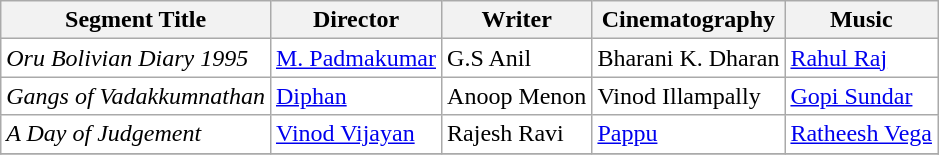<table class="wikitable sortable" style="background:#ffffff;">
<tr>
<th>Segment Title</th>
<th>Director</th>
<th>Writer</th>
<th>Cinematography</th>
<th>Music</th>
</tr>
<tr>
<td><em>Oru Bolivian Diary 1995</em></td>
<td><a href='#'>M. Padmakumar</a></td>
<td>G.S Anil</td>
<td>Bharani K. Dharan</td>
<td><a href='#'>Rahul Raj</a></td>
</tr>
<tr>
<td><em>Gangs of Vadakkumnathan</em></td>
<td><a href='#'>Diphan</a></td>
<td>Anoop Menon</td>
<td>Vinod Illampally</td>
<td><a href='#'>Gopi Sundar</a></td>
</tr>
<tr>
<td><em>A Day of Judgement</em></td>
<td><a href='#'>Vinod Vijayan</a></td>
<td>Rajesh Ravi</td>
<td><a href='#'>Pappu</a></td>
<td><a href='#'>Ratheesh Vega</a></td>
</tr>
<tr>
</tr>
</table>
